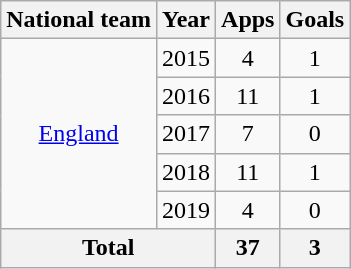<table class=wikitable style=text-align:center>
<tr>
<th>National team</th>
<th>Year</th>
<th>Apps</th>
<th>Goals</th>
</tr>
<tr>
<td rowspan="5"><a href='#'>England</a></td>
<td>2015</td>
<td>4</td>
<td>1</td>
</tr>
<tr>
<td>2016</td>
<td>11</td>
<td>1</td>
</tr>
<tr>
<td>2017</td>
<td>7</td>
<td>0</td>
</tr>
<tr>
<td>2018</td>
<td>11</td>
<td>1</td>
</tr>
<tr>
<td>2019</td>
<td>4</td>
<td>0</td>
</tr>
<tr>
<th colspan="2">Total</th>
<th>37</th>
<th>3</th>
</tr>
</table>
